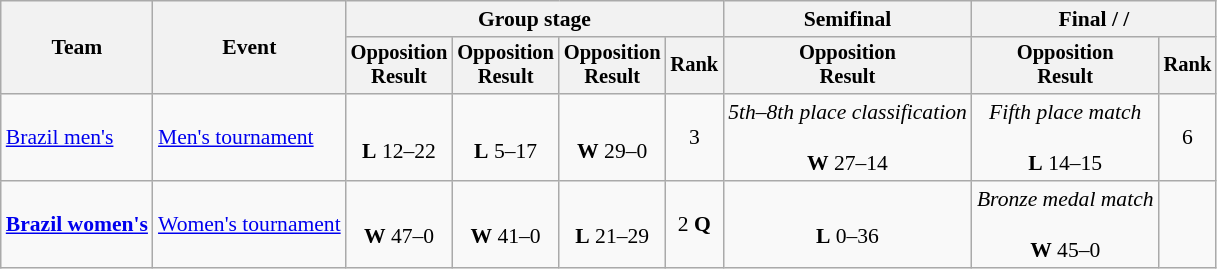<table class=wikitable style=font-size:90%;text-align:center>
<tr>
<th rowspan=2>Team</th>
<th rowspan=2>Event</th>
<th colspan=4>Group stage</th>
<th>Semifinal</th>
<th colspan=2>Final /  / </th>
</tr>
<tr style=font-size:95%>
<th>Opposition<br>Result</th>
<th>Opposition<br>Result</th>
<th>Opposition<br>Result</th>
<th>Rank</th>
<th>Opposition<br>Result</th>
<th>Opposition<br>Result</th>
<th>Rank</th>
</tr>
<tr>
<td align=left><a href='#'>Brazil men's</a></td>
<td align=left><a href='#'>Men's tournament</a></td>
<td><br><strong>L</strong> 12–22</td>
<td><br><strong>L</strong> 5–17</td>
<td><br><strong>W</strong> 29–0</td>
<td>3</td>
<td><em>5th–8th place classification</em><br><br><strong>W</strong> 27–14</td>
<td><em>Fifth place match</em><br><br><strong>L</strong> 14–15</td>
<td>6</td>
</tr>
<tr>
<td align=left><strong><a href='#'>Brazil women's</a></strong></td>
<td align=left><a href='#'>Women's tournament</a></td>
<td><br><strong>W</strong> 47–0</td>
<td><br><strong>W</strong> 41–0</td>
<td><br><strong>L</strong> 21–29</td>
<td>2 <strong>Q</strong></td>
<td><br><strong>L</strong> 0–36</td>
<td><em>Bronze medal match</em><br><br><strong>W</strong> 45–0</td>
<td></td>
</tr>
</table>
